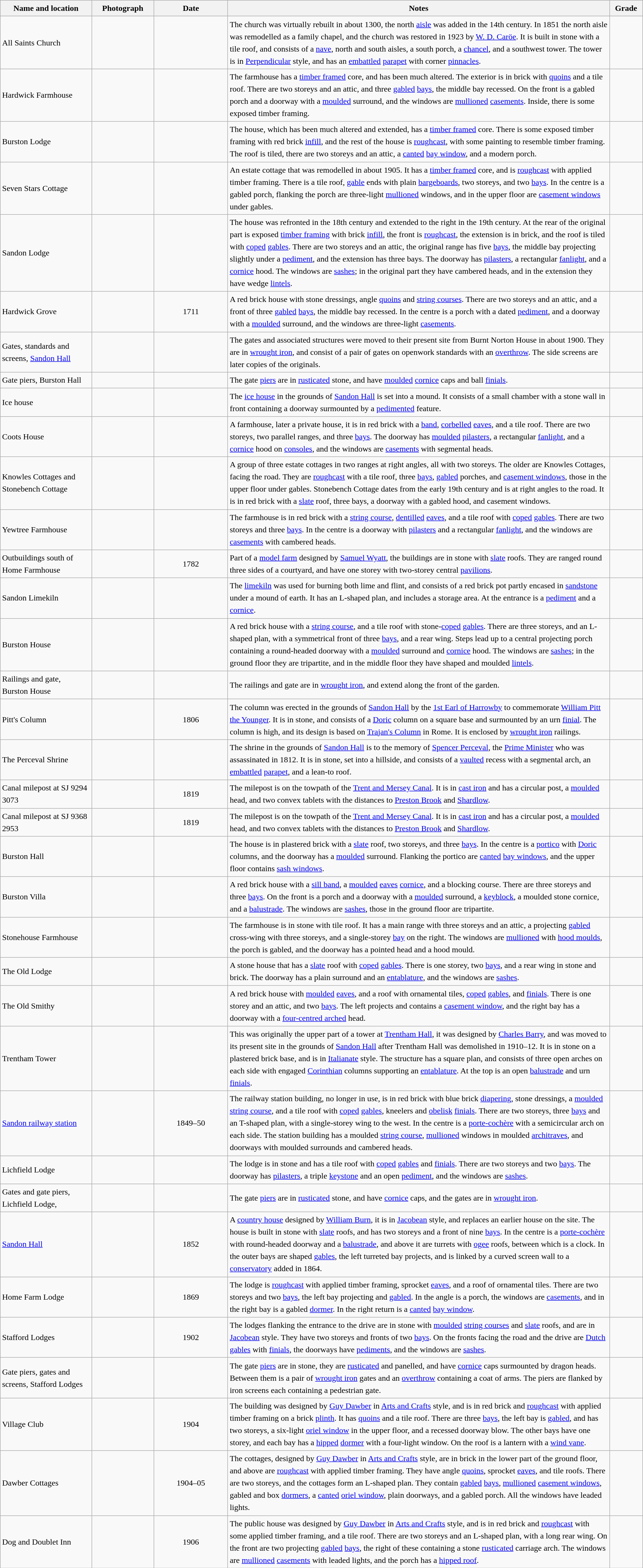<table class="wikitable sortable plainrowheaders" style="width:100%; border:0; text-align:left; line-height:150%;">
<tr>
<th scope="col"  style="width:150px">Name and location</th>
<th scope="col"  style="width:100px" class="unsortable">Photograph</th>
<th scope="col"  style="width:120px">Date</th>
<th scope="col"  style="width:650px" class="unsortable">Notes</th>
<th scope="col"  style="width:50px">Grade</th>
</tr>
<tr>
<td>All Saints Church<br><small></small></td>
<td></td>
<td align="center"></td>
<td>The church was virtually rebuilt in about 1300, the north <a href='#'>aisle</a> was added in the 14th century.  In 1851 the north aisle was remodelled as a family chapel, and the church was restored in 1923 by <a href='#'>W. D. Caröe</a>.  It is built in stone with a tile roof, and consists of a <a href='#'>nave</a>, north and south aisles, a south porch, a <a href='#'>chancel</a>, and a southwest tower.  The tower is in <a href='#'>Perpendicular</a> style, and has an <a href='#'>embattled</a> <a href='#'>parapet</a> with corner <a href='#'>pinnacles</a>.</td>
<td align="center" ></td>
</tr>
<tr>
<td>Hardwick Farmhouse<br><small></small></td>
<td></td>
<td align="center"></td>
<td>The farmhouse has a <a href='#'>timber framed</a> core, and has been much altered.  The exterior is in brick with <a href='#'>quoins</a> and a tile roof.  There are two storeys and an attic, and three <a href='#'>gabled</a> <a href='#'>bays</a>, the middle bay recessed.  On the front is a gabled porch and a doorway with a <a href='#'>moulded</a> surround, and the windows are <a href='#'>mullioned</a> <a href='#'>casements</a>.  Inside, there is some exposed timber framing.</td>
<td align="center" ></td>
</tr>
<tr>
<td>Burston Lodge<br><small></small></td>
<td></td>
<td align="center"></td>
<td>The house, which has been much altered and extended, has a <a href='#'>timber framed</a> core.  There is some exposed timber framing with red brick <a href='#'>infill</a>, and the rest of the house is <a href='#'>roughcast</a>, with some painting to resemble timber framing.  The roof is tiled, there are two storeys and an attic, a <a href='#'>canted</a> <a href='#'>bay window</a>, and a modern porch.</td>
<td align="center" ></td>
</tr>
<tr>
<td>Seven Stars Cottage<br><small></small></td>
<td></td>
<td align="center"></td>
<td>An estate cottage that was remodelled in about 1905.  It has a <a href='#'>timber framed</a> core, and is <a href='#'>roughcast</a> with applied timber framing.  There is a tile roof, <a href='#'>gable</a> ends with plain <a href='#'>bargeboards</a>, two storeys, and two <a href='#'>bays</a>.  In the centre is a gabled porch, flanking the porch are three-light <a href='#'>mullioned</a> windows, and in the upper floor are <a href='#'>casement windows</a> under gables.</td>
<td align="center" ></td>
</tr>
<tr>
<td>Sandon Lodge<br><small></small></td>
<td></td>
<td align="center"></td>
<td>The house was refronted in the 18th century and extended to the right in the 19th century.  At the rear of the original part is exposed <a href='#'>timber framing</a> with brick <a href='#'>infill</a>, the front is <a href='#'>roughcast</a>, the extension is in brick, and the roof is tiled with <a href='#'>coped</a> <a href='#'>gables</a>.  There are two storeys and an attic, the original range has five <a href='#'>bays</a>, the middle bay projecting slightly under a <a href='#'>pediment</a>, and the extension has three bays.  The doorway has <a href='#'>pilasters</a>, a rectangular <a href='#'>fanlight</a>, and a <a href='#'>cornice</a> hood.  The windows are <a href='#'>sashes</a>; in the original part they have cambered heads, and in the extension they have wedge <a href='#'>lintels</a>.</td>
<td align="center" ></td>
</tr>
<tr>
<td>Hardwick Grove<br><small></small></td>
<td></td>
<td align="center">1711</td>
<td>A red brick house with stone dressings, angle <a href='#'>quoins</a> and <a href='#'>string courses</a>.  There are two storeys and an attic, and a front of three <a href='#'>gabled</a> <a href='#'>bays</a>, the middle bay recessed.  In the centre is a porch with a dated <a href='#'>pediment</a>, and a doorway with a <a href='#'>moulded</a> surround, and the windows are three-light <a href='#'>casements</a>.</td>
<td align="center" ></td>
</tr>
<tr>
<td>Gates, standards and screens, <a href='#'>Sandon Hall</a><br><small></small></td>
<td></td>
<td align="center"></td>
<td>The gates and associated structures were moved to their present site from Burnt Norton House in about 1900.  They are in <a href='#'>wrought iron</a>, and consist of a pair of gates on openwork standards with an <a href='#'>overthrow</a>.  The side screens are later copies of the originals.</td>
<td align="center" ></td>
</tr>
<tr>
<td>Gate piers, Burston Hall<br><small></small></td>
<td></td>
<td align="center"></td>
<td>The gate <a href='#'>piers</a> are in <a href='#'>rusticated</a> stone, and have <a href='#'>moulded</a> <a href='#'>cornice</a> caps and ball <a href='#'>finials</a>.</td>
<td align="center" ></td>
</tr>
<tr>
<td>Ice house<br><small></small></td>
<td></td>
<td align="center"></td>
<td>The <a href='#'>ice house</a> in the grounds of <a href='#'>Sandon Hall</a> is set into a mound.  It consists of a small chamber with a stone wall in front containing a doorway surmounted by a <a href='#'>pedimented</a> feature.</td>
<td align="center" ></td>
</tr>
<tr>
<td>Coots House<br><small></small></td>
<td></td>
<td align="center"></td>
<td>A farmhouse, later a private house, it is in red brick with a <a href='#'>band</a>, <a href='#'>corbelled</a> <a href='#'>eaves</a>, and a tile roof.  There are two storeys, two parallel ranges, and three <a href='#'>bays</a>.  The doorway has <a href='#'>moulded</a> <a href='#'>pilasters</a>, a rectangular <a href='#'>fanlight</a>, and a <a href='#'>cornice</a> hood on <a href='#'>consoles</a>, and the windows are <a href='#'>casements</a> with segmental heads.</td>
<td align="center" ></td>
</tr>
<tr>
<td>Knowles Cottages and Stonebench Cottage<br><small></small></td>
<td></td>
<td align="center"></td>
<td>A group of three estate cottages in two ranges at right angles, all with two storeys.  The older are Knowles Cottages, facing the road.  They are <a href='#'>roughcast</a> with a tile roof, three <a href='#'>bays</a>, <a href='#'>gabled</a> porches, and <a href='#'>casement windows</a>, those in the upper floor under gables.  Stonebench Cottage dates from the early 19th century and is at right angles to the road.  It is in red brick with a <a href='#'>slate</a> roof, three bays, a doorway with a gabled hood, and casement windows.</td>
<td align="center" ></td>
</tr>
<tr>
<td>Yewtree Farmhouse<br><small></small></td>
<td></td>
<td align="center"></td>
<td>The farmhouse is in red brick with a <a href='#'>string course</a>, <a href='#'>dentilled</a> <a href='#'>eaves</a>, and a tile roof with <a href='#'>coped</a> <a href='#'>gables</a>.  There are two storeys and three <a href='#'>bays</a>.  In the centre is a doorway with <a href='#'>pilasters</a> and a rectangular <a href='#'>fanlight</a>, and the windows are <a href='#'>casements</a> with cambered heads.</td>
<td align="center" ></td>
</tr>
<tr>
<td>Outbuildings south of Home Farmhouse<br><small></small></td>
<td></td>
<td align="center">1782</td>
<td>Part of a <a href='#'>model farm</a> designed by <a href='#'>Samuel Wyatt</a>, the buildings are in stone with <a href='#'>slate</a> roofs.  They are ranged round three sides of a courtyard, and have one storey with two-storey central <a href='#'>pavilions</a>.</td>
<td align="center" ></td>
</tr>
<tr>
<td>Sandon Limekiln<br><small></small></td>
<td></td>
<td align="center"></td>
<td>The <a href='#'>limekiln</a> was used for burning both lime and flint, and consists of a red brick pot partly encased in <a href='#'>sandstone</a> under a mound of earth.  It has an L-shaped plan, and includes a storage area.  At the entrance is a <a href='#'>pediment</a> and a <a href='#'>cornice</a>.</td>
<td align="center" ></td>
</tr>
<tr>
<td>Burston House<br><small></small></td>
<td></td>
<td align="center"></td>
<td>A red brick house with a <a href='#'>string course</a>, and a tile roof with stone-<a href='#'>coped</a> <a href='#'>gables</a>.  There are three storeys, and an L-shaped plan, with a symmetrical front of three <a href='#'>bays</a>, and a rear wing.  Steps lead up to a central projecting porch containing a round-headed doorway with a <a href='#'>moulded</a> surround and <a href='#'>cornice</a> hood.  The windows are <a href='#'>sashes</a>; in the ground floor they are tripartite, and in the middle floor they have shaped and moulded <a href='#'>lintels</a>.</td>
<td align="center" ></td>
</tr>
<tr>
<td>Railings and gate,<br>Burston House<br><small></small></td>
<td></td>
<td align="center"></td>
<td>The railings and gate are in <a href='#'>wrought iron</a>, and extend along the front of the garden.</td>
<td align="center" ></td>
</tr>
<tr>
<td>Pitt's Column<br><small></small></td>
<td></td>
<td align="center">1806</td>
<td>The column was erected in the grounds of <a href='#'>Sandon Hall</a> by the <a href='#'>1st Earl of Harrowby</a> to commemorate <a href='#'>William Pitt the Younger</a>.  It is in stone, and consists of a <a href='#'>Doric</a> column on a square base and surmounted by an urn <a href='#'>finial</a>.  The column is  high, and its design is based on <a href='#'>Trajan's Column</a> in Rome.  It is enclosed by <a href='#'>wrought iron</a> railings.</td>
<td align="center" ></td>
</tr>
<tr>
<td>The Perceval Shrine<br><small></small></td>
<td></td>
<td align="center"></td>
<td>The shrine in the grounds of <a href='#'>Sandon Hall</a> is to the memory of <a href='#'>Spencer Perceval</a>, the <a href='#'>Prime Minister</a> who was assassinated in 1812.  It is in stone, set into a hillside, and consists of a <a href='#'>vaulted</a> recess with a segmental arch, an <a href='#'>embattled</a> <a href='#'>parapet</a>, and a lean-to roof.</td>
<td align="center" ></td>
</tr>
<tr>
<td>Canal milepost at SJ 9294 3073<br><small></small></td>
<td></td>
<td align="center">1819</td>
<td>The milepost is on the towpath of the <a href='#'>Trent and Mersey Canal</a>.  It is in <a href='#'>cast iron</a> and has a circular post, a <a href='#'>moulded</a> head, and two convex tablets with the distances to <a href='#'>Preston Brook</a> and <a href='#'>Shardlow</a>.</td>
<td align="center" ></td>
</tr>
<tr>
<td>Canal milepost at SJ 9368 2953<br><small></small></td>
<td></td>
<td align="center">1819</td>
<td>The milepost is on the towpath of the <a href='#'>Trent and Mersey Canal</a>.  It is in <a href='#'>cast iron</a> and has a circular post, a <a href='#'>moulded</a> head, and two convex tablets with the distances to <a href='#'>Preston Brook</a> and <a href='#'>Shardlow</a>.</td>
<td align="center" ></td>
</tr>
<tr>
<td>Burston Hall<br><small></small></td>
<td></td>
<td align="center"></td>
<td>The house is in plastered brick with a <a href='#'>slate</a> roof, two storeys, and three <a href='#'>bays</a>.  In the centre is a <a href='#'>portico</a> with <a href='#'>Doric</a> columns, and the doorway has a <a href='#'>moulded</a> surround.  Flanking the portico are <a href='#'>canted</a> <a href='#'>bay windows</a>, and the upper floor contains <a href='#'>sash windows</a>.</td>
<td align="center" ></td>
</tr>
<tr>
<td>Burston Villa<br><small></small></td>
<td></td>
<td align="center"></td>
<td>A red brick house with a <a href='#'>sill band</a>, a <a href='#'>moulded</a> <a href='#'>eaves</a> <a href='#'>cornice</a>, and a blocking course.  There are three storeys and three <a href='#'>bays</a>.  On the front is a porch and a doorway with a <a href='#'>moulded</a> surround, a <a href='#'>keyblock</a>, a moulded stone cornice, and a <a href='#'>balustrade</a>.  The windows are <a href='#'>sashes</a>, those in the ground floor are tripartite.</td>
<td align="center" ></td>
</tr>
<tr>
<td>Stonehouse Farmhouse<br><small></small></td>
<td></td>
<td align="center"></td>
<td>The farmhouse is in stone with tile roof.  It has a main range with three storeys and an attic, a projecting <a href='#'>gabled</a> cross-wing with three storeys, and a single-storey <a href='#'>bay</a> on the right.  The windows are <a href='#'>mullioned</a> with <a href='#'>hood moulds</a>, the porch is gabled, and the doorway has a pointed head and a hood mould.</td>
<td align="center" ></td>
</tr>
<tr>
<td>The Old Lodge<br><small></small></td>
<td></td>
<td align="center"></td>
<td>A stone house that has a <a href='#'>slate</a> roof with <a href='#'>coped</a> <a href='#'>gables</a>.  There is one storey, two <a href='#'>bays</a>, and a rear wing in stone and brick.  The doorway has a plain surround and an <a href='#'>entablature</a>, and the windows are <a href='#'>sashes</a>.</td>
<td align="center" ></td>
</tr>
<tr>
<td>The Old Smithy<br><small></small></td>
<td></td>
<td align="center"></td>
<td>A red brick house with <a href='#'>moulded</a> <a href='#'>eaves</a>, and a roof with ornamental tiles, <a href='#'>coped</a> <a href='#'>gables</a>, and <a href='#'>finials</a>. There is one storey and an attic, and two <a href='#'>bays</a>.  The left projects and contains a <a href='#'>casement window</a>, and the right bay has a doorway with a <a href='#'>four-centred arched</a> head.</td>
<td align="center" ></td>
</tr>
<tr>
<td>Trentham Tower<br><small></small></td>
<td></td>
<td align="center"></td>
<td>This was originally the upper part of a tower at <a href='#'>Trentham Hall</a>, it was designed by <a href='#'>Charles Barry</a>, and was moved to its present site in the grounds of <a href='#'>Sandon Hall</a> after Trentham Hall was demolished in 1910–12.  It is in stone on a plastered brick base, and is in <a href='#'>Italianate</a> style.  The structure has a square plan, and consists of three open arches on each side with engaged <a href='#'>Corinthian</a> columns supporting an <a href='#'>entablature</a>.  At the top is an open <a href='#'>balustrade</a> and urn <a href='#'>finials</a>.</td>
<td align="center" ></td>
</tr>
<tr>
<td><a href='#'>Sandon railway station</a><br><small></small></td>
<td></td>
<td align="center">1849–50</td>
<td>The railway station building, no longer in use, is in red brick with blue brick <a href='#'>diapering</a>, stone dressings, a <a href='#'>moulded</a> <a href='#'>string course</a>, and a tile roof with <a href='#'>coped</a> <a href='#'>gables</a>, kneelers and <a href='#'>obelisk</a> <a href='#'>finials</a>.  There are two storeys, three <a href='#'>bays</a> and an T-shaped plan, with a single-storey wing to the west.  In the centre is a <a href='#'>porte-cochère</a> with a semicircular arch on each side.  The station building has a moulded <a href='#'>string course</a>, <a href='#'>mullioned</a> windows in moulded <a href='#'>architraves</a>, and doorways with moulded surrounds and cambered heads.</td>
<td align="center" ></td>
</tr>
<tr>
<td>Lichfield Lodge<br><small></small></td>
<td></td>
<td align="center"></td>
<td>The lodge is in stone and has a tile roof with <a href='#'>coped</a> <a href='#'>gables</a> and <a href='#'>finials</a>.  There are two storeys and two <a href='#'>bays</a>.  The doorway has <a href='#'>pilasters</a>, a triple <a href='#'>keystone</a> and an open <a href='#'>pediment</a>, and the windows are <a href='#'>sashes</a>.</td>
<td align="center" ></td>
</tr>
<tr>
<td>Gates and gate piers,<br>Lichfield Lodge,<br><small></small></td>
<td></td>
<td align="center"></td>
<td>The gate <a href='#'>piers</a> are in <a href='#'>rusticated</a> stone, and have <a href='#'>cornice</a> caps, and the gates are in <a href='#'>wrought iron</a>.</td>
<td align="center" ></td>
</tr>
<tr>
<td><a href='#'>Sandon Hall</a><br><small></small></td>
<td></td>
<td align="center">1852</td>
<td>A <a href='#'>country house</a> designed by <a href='#'>William Burn</a>, it is in <a href='#'>Jacobean</a> style, and replaces an earlier house on the site.  The house is built in stone with <a href='#'>slate</a> roofs, and has two storeys and a front of nine <a href='#'>bays</a>.  In the centre is a <a href='#'>porte-cochère</a> with round-headed doorway and a <a href='#'>balustrade</a>, and above it are turrets with <a href='#'>ogee</a> roofs, between which is a clock.  In the outer bays are shaped <a href='#'>gables</a>, the left turreted bay projects, and is linked by a curved screen wall to a <a href='#'>conservatory</a> added in 1864.</td>
<td align="center" ></td>
</tr>
<tr>
<td>Home Farm Lodge<br><small></small></td>
<td></td>
<td align="center">1869</td>
<td>The lodge is <a href='#'>roughcast</a> with applied timber framing, sprocket <a href='#'>eaves</a>, and a roof of ornamental tiles.  There are two storeys and two <a href='#'>bays</a>, the left bay projecting and <a href='#'>gabled</a>.  In the angle is a porch, the windows are <a href='#'>casements</a>, and in the right bay is a gabled <a href='#'>dormer</a>.  In the right return is a <a href='#'>canted</a> <a href='#'>bay window</a>.</td>
<td align="center" ></td>
</tr>
<tr>
<td>Stafford Lodges<br><small></small></td>
<td></td>
<td align="center">1902</td>
<td>The lodges flanking the entrance to the drive are in stone with <a href='#'>moulded</a> <a href='#'>string courses</a> and <a href='#'>slate</a> roofs, and are in <a href='#'>Jacobean</a> style.  They have two storeys and fronts of two <a href='#'>bays</a>.  On the fronts facing the road and the drive are <a href='#'>Dutch gables</a> with <a href='#'>finials</a>, the doorways have <a href='#'>pediments</a>, and the windows are <a href='#'>sashes</a>.</td>
<td align="center" ></td>
</tr>
<tr>
<td>Gate piers, gates and screens, Stafford Lodges<br><small></small></td>
<td></td>
<td align="center"></td>
<td>The gate <a href='#'>piers</a> are in stone, they are <a href='#'>rusticated</a> and panelled, and have <a href='#'>cornice</a> caps surmounted by dragon heads.  Between them is a pair of <a href='#'>wrought iron</a> gates and an <a href='#'>overthrow</a> containing a coat of arms.  The piers are flanked by iron screens each containing a pedestrian gate.</td>
<td align="center" ></td>
</tr>
<tr>
<td>Village Club<br><small></small></td>
<td></td>
<td align="center">1904</td>
<td>The building was designed by <a href='#'>Guy Dawber</a> in <a href='#'>Arts and Crafts</a> style, and is in red brick and <a href='#'>roughcast</a> with applied timber framing on a brick <a href='#'>plinth</a>.  It has <a href='#'>quoins</a> and a tile roof.  There are three <a href='#'>bays</a>, the left bay is <a href='#'>gabled</a>, and has two storeys, a six-light <a href='#'>oriel window</a> in the upper floor, and a recessed doorway blow.  The other bays have one storey, and each bay has a <a href='#'>hipped</a> <a href='#'>dormer</a> with a four-light window.  On the roof is a lantern with a <a href='#'>wind vane</a>.</td>
<td align="center" ></td>
</tr>
<tr>
<td>Dawber Cottages<br><small></small></td>
<td></td>
<td align="center">1904–05</td>
<td>The cottages, designed by <a href='#'>Guy Dawber</a> in <a href='#'>Arts and Crafts</a> style, are in brick in the lower part of the ground floor, and above are <a href='#'>roughcast</a> with applied timber framing.  They have angle <a href='#'>quoins</a>, sprocket <a href='#'>eaves</a>, and tile roofs.  There are two storeys, and the cottages form an L-shaped plan.  They contain <a href='#'>gabled</a> <a href='#'>bays</a>, <a href='#'>mullioned</a> <a href='#'>casement windows</a>, gabled and box <a href='#'>dormers</a>, a <a href='#'>canted</a> <a href='#'>oriel window</a>, plain doorways, and a gabled porch.  All the windows have leaded lights.</td>
<td align="center" ></td>
</tr>
<tr>
<td>Dog and Doublet Inn<br><small></small></td>
<td></td>
<td align="center">1906</td>
<td>The public house was designed by <a href='#'>Guy Dawber</a> in <a href='#'>Arts and Crafts</a> style, and is in red brick and <a href='#'>roughcast</a> with some applied timber framing, and a tile roof.  There are two storeys and an L-shaped plan, with a long rear wing.  On the front are two projecting <a href='#'>gabled</a> <a href='#'>bays</a>, the right of these containing a stone <a href='#'>rusticated</a> carriage arch.  The windows are <a href='#'>mullioned</a> <a href='#'>casements</a> with leaded lights, and the porch has a <a href='#'>hipped roof</a>.</td>
<td align="center" ></td>
</tr>
<tr>
</tr>
</table>
